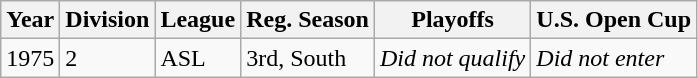<table class="wikitable">
<tr>
<th>Year</th>
<th>Division</th>
<th>League</th>
<th>Reg. Season</th>
<th>Playoffs</th>
<th>U.S. Open Cup</th>
</tr>
<tr>
<td>1975</td>
<td>2</td>
<td>ASL</td>
<td>3rd, South</td>
<td><em>Did not qualify</em></td>
<td><em>Did not enter</em></td>
</tr>
</table>
